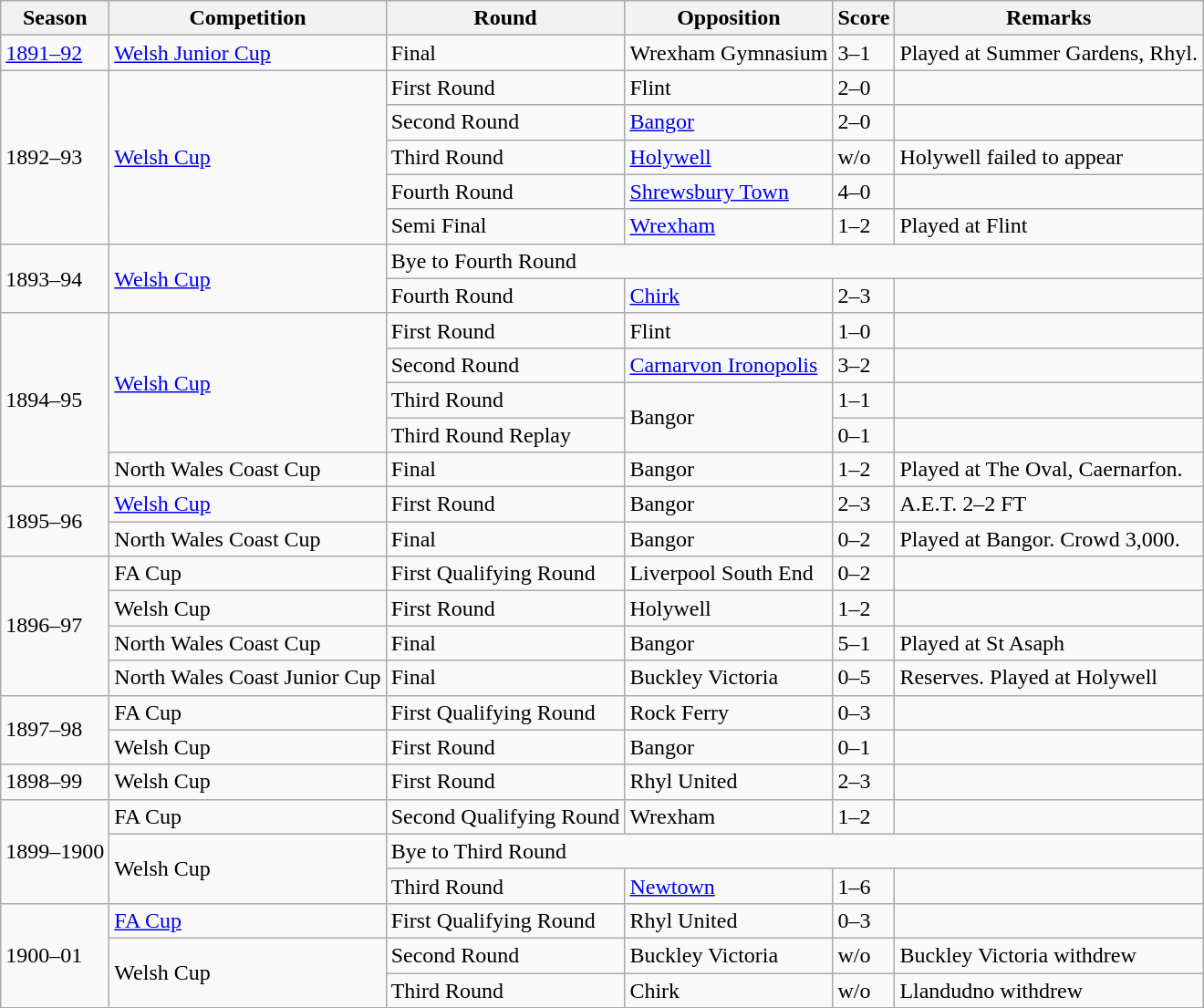<table class="wikitable">
<tr>
<th>Season</th>
<th>Competition</th>
<th>Round</th>
<th>Opposition</th>
<th>Score</th>
<th>Remarks</th>
</tr>
<tr>
<td><a href='#'>1891–92</a></td>
<td><a href='#'>Welsh Junior Cup</a></td>
<td>Final</td>
<td>Wrexham Gymnasium</td>
<td>3–1</td>
<td>Played at Summer Gardens, Rhyl.</td>
</tr>
<tr>
<td rowspan="5">1892–93</td>
<td rowspan="5"><a href='#'>Welsh Cup</a></td>
<td>First Round</td>
<td>Flint</td>
<td>2–0</td>
<td></td>
</tr>
<tr>
<td>Second Round</td>
<td><a href='#'>Bangor</a></td>
<td>2–0</td>
<td></td>
</tr>
<tr>
<td>Third Round</td>
<td><a href='#'>Holywell</a></td>
<td>w/o</td>
<td>Holywell failed to appear</td>
</tr>
<tr>
<td>Fourth Round</td>
<td><a href='#'>Shrewsbury Town</a></td>
<td>4–0</td>
<td></td>
</tr>
<tr>
<td>Semi Final</td>
<td><a href='#'>Wrexham</a></td>
<td>1–2</td>
<td>Played at Flint</td>
</tr>
<tr>
<td rowspan="2">1893–94</td>
<td rowspan="2"><a href='#'>Welsh Cup</a></td>
<td colspan="4">Bye to Fourth Round</td>
</tr>
<tr>
<td>Fourth Round</td>
<td><a href='#'>Chirk</a></td>
<td>2–3</td>
<td></td>
</tr>
<tr>
<td rowspan="5">1894–95</td>
<td rowspan="4"><a href='#'>Welsh Cup</a></td>
<td>First Round</td>
<td>Flint</td>
<td>1–0</td>
<td></td>
</tr>
<tr>
<td>Second Round</td>
<td><a href='#'>Carnarvon Ironopolis</a></td>
<td>3–2</td>
<td></td>
</tr>
<tr>
<td>Third Round</td>
<td rowspan="2">Bangor</td>
<td>1–1</td>
<td></td>
</tr>
<tr>
<td>Third Round Replay</td>
<td>0–1</td>
<td></td>
</tr>
<tr>
<td>North Wales Coast Cup</td>
<td>Final</td>
<td>Bangor</td>
<td>1–2</td>
<td>Played at The Oval, Caernarfon.</td>
</tr>
<tr>
<td rowspan="2">1895–96</td>
<td><a href='#'>Welsh Cup</a></td>
<td>First Round</td>
<td>Bangor</td>
<td>2–3</td>
<td>A.E.T. 2–2 FT</td>
</tr>
<tr>
<td>North Wales Coast Cup</td>
<td>Final</td>
<td>Bangor</td>
<td>0–2</td>
<td>Played at Bangor. Crowd 3,000.</td>
</tr>
<tr>
<td rowspan="4">1896–97</td>
<td>FA Cup</td>
<td>First Qualifying Round</td>
<td>Liverpool South End</td>
<td>0–2</td>
<td></td>
</tr>
<tr>
<td>Welsh Cup</td>
<td>First Round</td>
<td>Holywell</td>
<td>1–2</td>
<td></td>
</tr>
<tr>
<td>North Wales Coast Cup</td>
<td>Final</td>
<td>Bangor</td>
<td>5–1</td>
<td>Played at St Asaph</td>
</tr>
<tr>
<td>North Wales Coast Junior Cup</td>
<td>Final</td>
<td>Buckley Victoria</td>
<td>0–5</td>
<td>Reserves. Played at Holywell</td>
</tr>
<tr>
<td rowspan="2">1897–98</td>
<td>FA Cup</td>
<td>First Qualifying Round</td>
<td>Rock Ferry</td>
<td>0–3</td>
<td></td>
</tr>
<tr>
<td>Welsh Cup</td>
<td>First Round</td>
<td>Bangor</td>
<td>0–1</td>
<td></td>
</tr>
<tr>
<td>1898–99</td>
<td>Welsh Cup</td>
<td>First Round</td>
<td>Rhyl United</td>
<td>2–3</td>
<td></td>
</tr>
<tr>
<td rowspan="3">1899–1900</td>
<td>FA Cup</td>
<td>Second Qualifying Round</td>
<td>Wrexham</td>
<td>1–2</td>
<td></td>
</tr>
<tr>
<td rowspan="2">Welsh Cup</td>
<td colspan="4">Bye to Third Round</td>
</tr>
<tr>
<td>Third Round</td>
<td><a href='#'>Newtown</a></td>
<td>1–6</td>
<td></td>
</tr>
<tr>
<td rowspan="3">1900–01</td>
<td><a href='#'>FA Cup</a></td>
<td>First Qualifying Round</td>
<td>Rhyl United</td>
<td>0–3</td>
<td></td>
</tr>
<tr>
<td rowspan="2">Welsh Cup</td>
<td>Second Round</td>
<td>Buckley Victoria</td>
<td>w/o</td>
<td>Buckley Victoria withdrew</td>
</tr>
<tr>
<td>Third Round</td>
<td>Chirk</td>
<td>w/o</td>
<td>Llandudno withdrew</td>
</tr>
</table>
